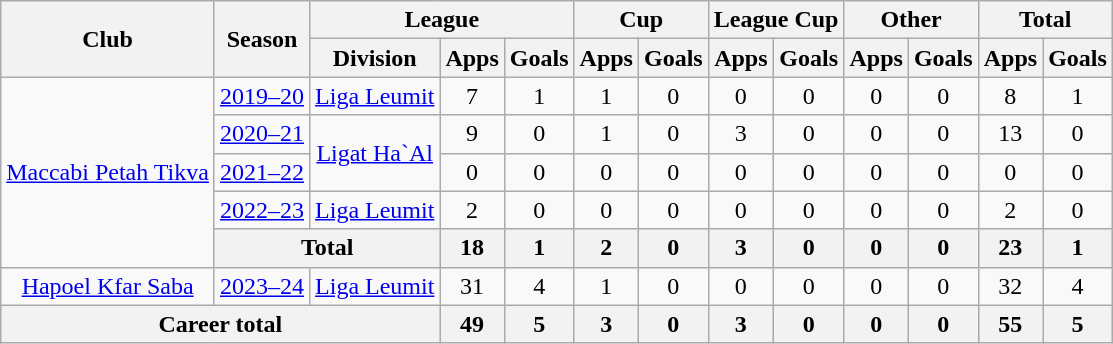<table class="wikitable" style="text-align: center">
<tr>
<th rowspan="2">Club</th>
<th rowspan="2">Season</th>
<th colspan="3">League</th>
<th colspan="2">Cup</th>
<th colspan="2">League Cup</th>
<th colspan="2">Other</th>
<th colspan="2">Total</th>
</tr>
<tr>
<th>Division</th>
<th>Apps</th>
<th>Goals</th>
<th>Apps</th>
<th>Goals</th>
<th>Apps</th>
<th>Goals</th>
<th>Apps</th>
<th>Goals</th>
<th>Apps</th>
<th>Goals</th>
</tr>
<tr>
<td rowspan="5"><a href='#'>Maccabi Petah Tikva</a></td>
<td><a href='#'>2019–20</a></td>
<td><a href='#'>Liga Leumit</a></td>
<td>7</td>
<td>1</td>
<td>1</td>
<td>0</td>
<td>0</td>
<td>0</td>
<td>0</td>
<td>0</td>
<td>8</td>
<td>1</td>
</tr>
<tr>
<td><a href='#'>2020–21</a></td>
<td rowspan="2"><a href='#'>Ligat Ha`Al</a></td>
<td>9</td>
<td>0</td>
<td>1</td>
<td>0</td>
<td>3</td>
<td>0</td>
<td>0</td>
<td>0</td>
<td>13</td>
<td>0</td>
</tr>
<tr>
<td><a href='#'>2021–22</a></td>
<td>0</td>
<td>0</td>
<td>0</td>
<td>0</td>
<td>0</td>
<td>0</td>
<td>0</td>
<td>0</td>
<td>0</td>
<td>0</td>
</tr>
<tr>
<td><a href='#'>2022–23</a></td>
<td><a href='#'>Liga Leumit</a></td>
<td>2</td>
<td>0</td>
<td>0</td>
<td>0</td>
<td>0</td>
<td>0</td>
<td>0</td>
<td>0</td>
<td>2</td>
<td>0</td>
</tr>
<tr>
<th colspan="2">Total</th>
<th>18</th>
<th>1</th>
<th>2</th>
<th>0</th>
<th>3</th>
<th>0</th>
<th>0</th>
<th>0</th>
<th>23</th>
<th>1</th>
</tr>
<tr>
<td><a href='#'>Hapoel Kfar Saba</a></td>
<td><a href='#'>2023–24</a></td>
<td><a href='#'>Liga Leumit</a></td>
<td>31</td>
<td>4</td>
<td>1</td>
<td>0</td>
<td>0</td>
<td>0</td>
<td>0</td>
<td>0</td>
<td>32</td>
<td>4</td>
</tr>
<tr>
<th colspan="3"><strong>Career total</strong></th>
<th>49</th>
<th>5</th>
<th>3</th>
<th>0</th>
<th>3</th>
<th>0</th>
<th>0</th>
<th>0</th>
<th>55</th>
<th>5</th>
</tr>
</table>
